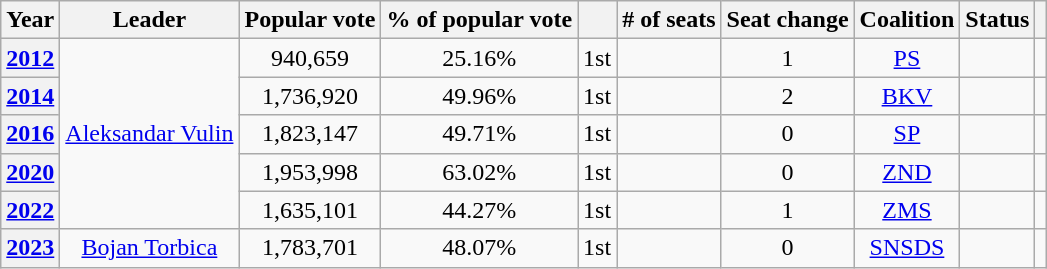<table class="wikitable" style="text-align:center">
<tr>
<th>Year</th>
<th>Leader</th>
<th>Popular vote</th>
<th>% of popular vote</th>
<th></th>
<th># of seats</th>
<th>Seat change</th>
<th>Coalition</th>
<th>Status</th>
<th></th>
</tr>
<tr>
<th><a href='#'>2012</a></th>
<td rowspan="5"><a href='#'>Aleksandar Vulin</a></td>
<td>940,659</td>
<td>25.16%</td>
<td> 1st</td>
<td></td>
<td> 1</td>
<td><a href='#'>PS</a></td>
<td></td>
<td></td>
</tr>
<tr>
<th><a href='#'>2014</a></th>
<td>1,736,920</td>
<td>49.96%</td>
<td> 1st</td>
<td></td>
<td> 2</td>
<td><a href='#'>BKV</a></td>
<td></td>
<td></td>
</tr>
<tr>
<th><a href='#'>2016</a></th>
<td>1,823,147</td>
<td>49.71%</td>
<td> 1st</td>
<td></td>
<td> 0</td>
<td><a href='#'>SP</a></td>
<td></td>
<td></td>
</tr>
<tr>
<th><a href='#'>2020</a></th>
<td>1,953,998</td>
<td>63.02%</td>
<td> 1st</td>
<td></td>
<td> 0</td>
<td><a href='#'>ZND</a></td>
<td></td>
<td></td>
</tr>
<tr>
<th><a href='#'>2022</a></th>
<td>1,635,101</td>
<td>44.27%</td>
<td> 1st</td>
<td></td>
<td> 1</td>
<td><a href='#'>ZMS</a></td>
<td></td>
<td></td>
</tr>
<tr>
<th><a href='#'>2023</a></th>
<td><a href='#'>Bojan Torbica</a></td>
<td>1,783,701</td>
<td>48.07%</td>
<td> 1st</td>
<td></td>
<td> 0</td>
<td><a href='#'>SNSDS</a></td>
<td></td>
<td></td>
</tr>
</table>
